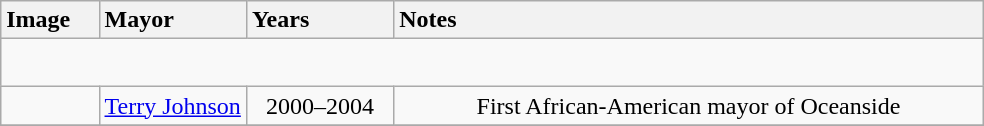<table class="wikitable" style="text-align:center">
<tr>
<th style="text-align:left; width:10%;">Image</th>
<th style="text-align:left; width:15%;">Mayor</th>
<th style="text-align:left; width:15%;">Years</th>
<th style="text-align:left; width:60%;">Notes</th>
</tr>
<tr style="height:2em">
</tr>
<tr>
<td></td>
<td><a href='#'>Terry Johnson</a></td>
<td>2000–2004</td>
<td>First African-American mayor of Oceanside</td>
</tr>
<tr>
</tr>
</table>
